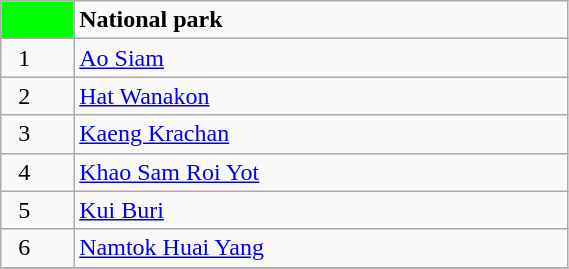<table class= "wikitable" style= "width:30%; display:inline-table;">
<tr>
<td style="width:3%; background:#00FF00;"> </td>
<td style="width:27%;"><strong>National park</strong></td>
</tr>
<tr>
<td>  1</td>
<td><a href='#'>Ao Siam</a></td>
</tr>
<tr>
<td>  2</td>
<td><a href='#'>Hat Wanakon</a></td>
</tr>
<tr>
<td>  3</td>
<td><a href='#'>Kaeng Krachan</a></td>
</tr>
<tr>
<td>  4</td>
<td><a href='#'>Khao Sam Roi Yot</a></td>
</tr>
<tr>
<td>  5</td>
<td><a href='#'>Kui Buri</a></td>
</tr>
<tr>
<td>  6</td>
<td><a href='#'>Namtok Huai Yang</a></td>
</tr>
<tr>
</tr>
</table>
